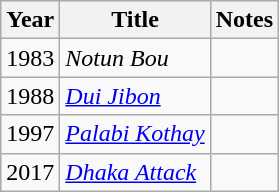<table class="wikitable">
<tr>
<th>Year</th>
<th>Title</th>
<th>Notes</th>
</tr>
<tr>
<td>1983</td>
<td><em>Notun Bou</em></td>
<td></td>
</tr>
<tr>
<td>1988</td>
<td><em><a href='#'>Dui Jibon</a></em></td>
<td></td>
</tr>
<tr>
<td>1997</td>
<td><em><a href='#'>Palabi Kothay</a></em></td>
<td></td>
</tr>
<tr>
<td>2017</td>
<td><em><a href='#'>Dhaka Attack</a></em></td>
<td></td>
</tr>
</table>
